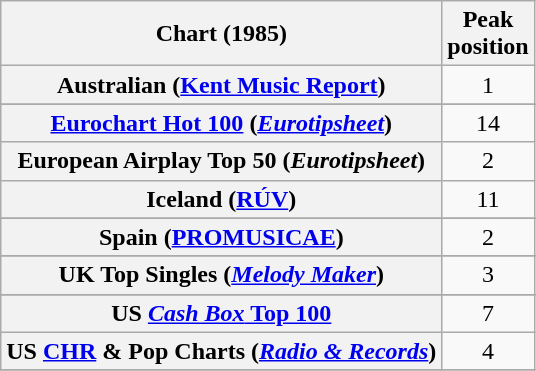<table class="wikitable sortable plainrowheaders" style="text-align:center">
<tr>
<th>Chart (1985)</th>
<th>Peak<br>position</th>
</tr>
<tr>
<th scope="row">Australian (<a href='#'>Kent Music Report</a>)<br></th>
<td>1</td>
</tr>
<tr>
</tr>
<tr>
</tr>
<tr>
<th scope="row"><a href='#'>Eurochart Hot 100</a> (<em><a href='#'>Eurotipsheet</a></em>)</th>
<td>14</td>
</tr>
<tr>
<th scope="row">European Airplay Top 50 (<em>Eurotipsheet</em>)</th>
<td>2</td>
</tr>
<tr>
<th scope="row">Iceland (<a href='#'>RÚV</a>)</th>
<td>11</td>
</tr>
<tr>
</tr>
<tr>
</tr>
<tr>
</tr>
<tr>
<th scope="row">Spain (<a href='#'>PROMUSICAE</a>)</th>
<td>2</td>
</tr>
<tr>
</tr>
<tr>
</tr>
<tr>
<th scope="row">UK Top Singles (<em><a href='#'>Melody Maker</a></em>)</th>
<td>3</td>
</tr>
<tr>
</tr>
<tr>
</tr>
<tr>
</tr>
<tr>
</tr>
<tr>
</tr>
<tr>
<th scope="row">US <a href='#'><em>Cash Box</em> Top 100</a></th>
<td>7</td>
</tr>
<tr>
<th scope="row">US <a href='#'>CHR</a> & Pop Charts (<em><a href='#'>Radio & Records</a></em>)</th>
<td>4</td>
</tr>
<tr>
</tr>
</table>
